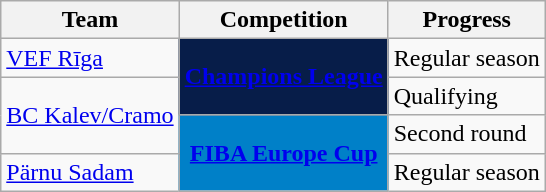<table class="wikitable sortable">
<tr>
<th>Team</th>
<th>Competition</th>
<th>Progress</th>
</tr>
<tr>
<td> <a href='#'>VEF Rīga</a></td>
<td rowspan="2" style="background-color:#071D49;color:#D0D3D4;text-align:center"><strong><a href='#'><span>Champions League</span></a></strong></td>
<td>Regular season</td>
</tr>
<tr>
<td rowspan="2"> <a href='#'>BC Kalev/Cramo</a></td>
<td>Qualifying</td>
</tr>
<tr>
<td rowspan="2" style="background-color:#0080C8;color:#FFD700;text-align:center"><strong><a href='#'><span>FIBA Europe Cup</span></a></strong></td>
<td>Second round</td>
</tr>
<tr>
<td> <a href='#'>Pärnu Sadam</a></td>
<td>Regular season</td>
</tr>
</table>
